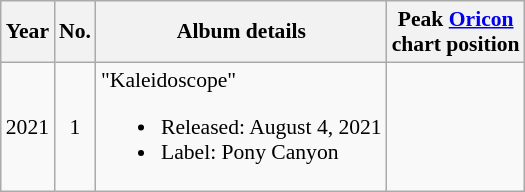<table class="wikitable" style="font-size: 90%;">
<tr>
<th>Year</th>
<th>No.</th>
<th>Album details</th>
<th>Peak <a href='#'>Oricon</a><br>chart position</th>
</tr>
<tr>
<td>2021</td>
<td align="center">1</td>
<td>"Kaleidoscope"<br><ul><li>Released: August 4, 2021</li><li>Label: Pony Canyon</li></ul></td>
<td align="center"></td>
</tr>
</table>
